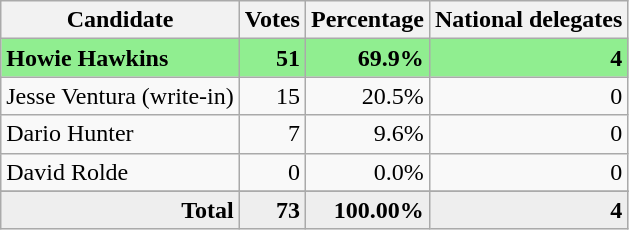<table class="wikitable" style="text-align:right;">
<tr>
<th>Candidate</th>
<th>Votes</th>
<th>Percentage</th>
<th>National delegates</th>
</tr>
<tr style="background:lightgreen;">
<td style="text-align:left;"><strong>Howie Hawkins</strong></td>
<td><strong>51</strong></td>
<td><strong>69.9%</strong></td>
<td><strong>4</strong></td>
</tr>
<tr>
<td style="text-align:left;">Jesse Ventura (write-in)</td>
<td>15</td>
<td>20.5%</td>
<td>0</td>
</tr>
<tr>
<td style="text-align:left;">Dario Hunter</td>
<td>7</td>
<td>9.6%</td>
<td>0</td>
</tr>
<tr>
<td style="text-align:left;">David Rolde</td>
<td>0</td>
<td>0.0%</td>
<td>0</td>
</tr>
<tr>
</tr>
<tr style="background:#eee;">
<td style="margin-right:0.50px"><strong>Total</strong></td>
<td style="margin-right:0.50px"><strong>73</strong></td>
<td style="margin-right:0.50px"><strong>100.00%</strong></td>
<td style="margin-right:0.50px"><strong>4</strong></td>
</tr>
</table>
